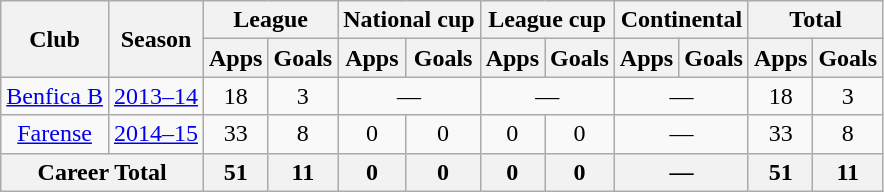<table class="wikitable" style="text-align: center;">
<tr>
<th rowspan="2">Club</th>
<th rowspan="2">Season</th>
<th colspan="2">League</th>
<th colspan="2">National cup</th>
<th colspan="2">League cup</th>
<th colspan="2">Continental</th>
<th colspan="2">Total</th>
</tr>
<tr>
<th>Apps</th>
<th>Goals</th>
<th>Apps</th>
<th>Goals</th>
<th>Apps</th>
<th>Goals</th>
<th>Apps</th>
<th>Goals</th>
<th>Apps</th>
<th>Goals</th>
</tr>
<tr>
<td><a href='#'>Benfica B</a></td>
<td><a href='#'>2013–14</a></td>
<td>18</td>
<td>3</td>
<td colspan="2">—</td>
<td colspan="2">—</td>
<td colspan="2">—</td>
<td>18</td>
<td>3</td>
</tr>
<tr>
<td><a href='#'>Farense</a></td>
<td><a href='#'>2014–15</a></td>
<td>33</td>
<td>8</td>
<td>0</td>
<td>0</td>
<td>0</td>
<td>0</td>
<td colspan="2">—</td>
<td>33</td>
<td>8</td>
</tr>
<tr>
<th colspan="2">Career Total</th>
<th>51</th>
<th>11</th>
<th>0</th>
<th>0</th>
<th>0</th>
<th>0</th>
<th colspan="2">—</th>
<th>51</th>
<th>11</th>
</tr>
</table>
